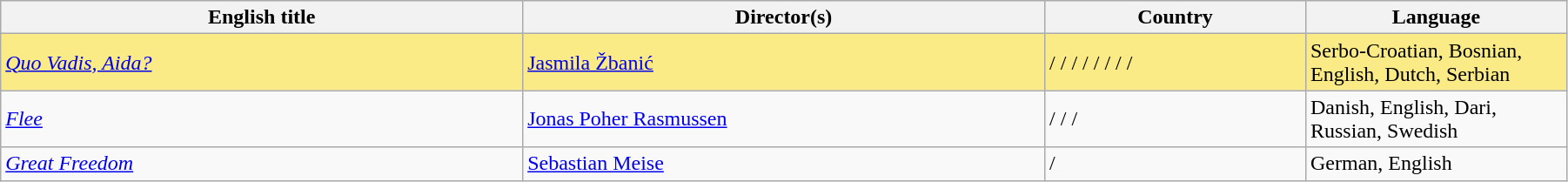<table class="sortable wikitable" width="95%" cellpadding="5">
<tr>
<th width="20%">English title</th>
<th width="20%">Director(s)</th>
<th width="10%">Country</th>
<th width="10%">Language</th>
</tr>
<tr style="background:#FAEB86">
<td><em><a href='#'>Quo Vadis, Aida?</a></em></td>
<td><a href='#'>Jasmila Žbanić</a></td>
<td> /  /  /  / /  /  /  / </td>
<td>Serbo-Croatian, Bosnian, English, Dutch, Serbian</td>
</tr>
<tr>
<td><em><a href='#'>Flee</a></em></td>
<td><a href='#'>Jonas Poher Rasmussen</a></td>
<td> /  /  / </td>
<td>Danish, English, Dari, Russian, Swedish</td>
</tr>
<tr>
<td><em><a href='#'>Great Freedom</a></em></td>
<td><a href='#'>Sebastian Meise</a></td>
<td> / </td>
<td>German, English</td>
</tr>
</table>
